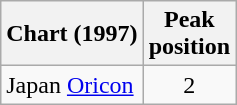<table class="wikitable">
<tr>
<th>Chart (1997)</th>
<th>Peak<br>position</th>
</tr>
<tr>
<td>Japan <a href='#'>Oricon</a></td>
<td align="center">2</td>
</tr>
</table>
